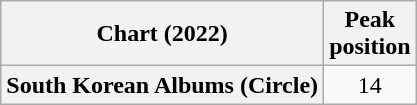<table class="wikitable plainrowheaders" style="text-align:center">
<tr>
<th scope="col">Chart (2022)</th>
<th scope="col">Peak<br>position</th>
</tr>
<tr>
<th scope="row">South Korean Albums (Circle)</th>
<td>14</td>
</tr>
</table>
